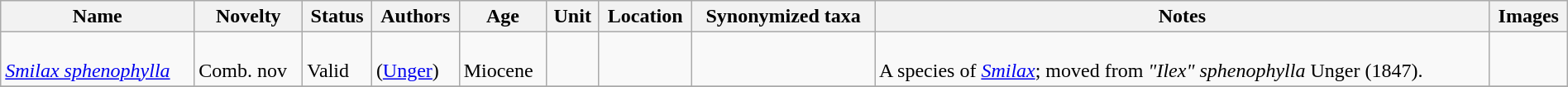<table class="wikitable sortable" align="center" width="100%">
<tr>
<th>Name</th>
<th>Novelty</th>
<th>Status</th>
<th>Authors</th>
<th>Age</th>
<th>Unit</th>
<th>Location</th>
<th>Synonymized taxa</th>
<th>Notes</th>
<th>Images</th>
</tr>
<tr>
<td><br><em><a href='#'>Smilax sphenophylla</a></em></td>
<td><br>Comb. nov</td>
<td><br>Valid</td>
<td><br>(<a href='#'>Unger</a>)</td>
<td><br>Miocene</td>
<td></td>
<td><br></td>
<td></td>
<td><br>A species of <em><a href='#'>Smilax</a></em>; moved from <em>"Ilex" sphenophylla</em> Unger (1847).</td>
<td></td>
</tr>
<tr>
</tr>
</table>
